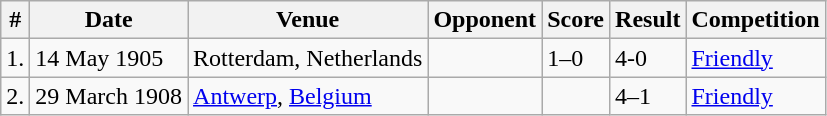<table class="wikitable">
<tr>
<th>#</th>
<th>Date</th>
<th>Venue</th>
<th>Opponent</th>
<th>Score</th>
<th>Result</th>
<th>Competition</th>
</tr>
<tr>
<td>1.</td>
<td>14 May 1905</td>
<td>Rotterdam, Netherlands</td>
<td></td>
<td>1–0</td>
<td>4-0</td>
<td rowspan="1"><a href='#'>Friendly</a></td>
</tr>
<tr>
<td>2.</td>
<td>29 March 1908</td>
<td><a href='#'>Antwerp</a>, <a href='#'>Belgium</a></td>
<td></td>
<td></td>
<td>4–1</td>
<td rowspan="1"><a href='#'>Friendly</a></td>
</tr>
</table>
